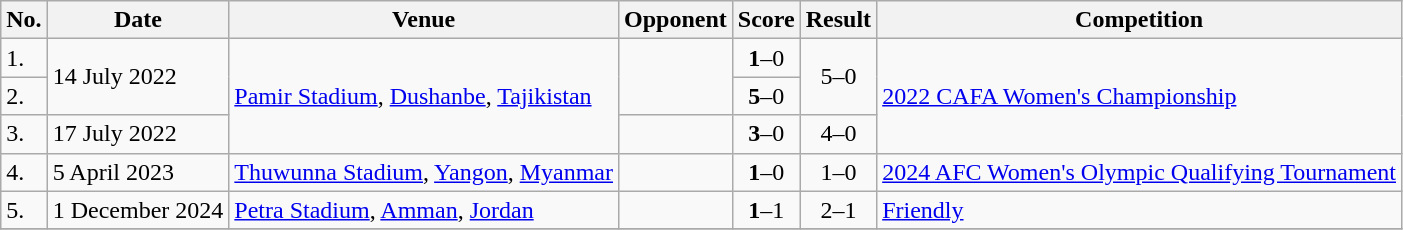<table class="wikitable">
<tr>
<th>No.</th>
<th>Date</th>
<th>Venue</th>
<th>Opponent</th>
<th>Score</th>
<th>Result</th>
<th>Competition</th>
</tr>
<tr>
<td>1.</td>
<td rowspan=2>14 July 2022</td>
<td rowspan=3><a href='#'>Pamir Stadium</a>, <a href='#'>Dushanbe</a>, <a href='#'>Tajikistan</a></td>
<td rowspan=2></td>
<td align=center><strong>1</strong>–0</td>
<td rowspan=2 align=center>5–0</td>
<td rowspan=3><a href='#'>2022 CAFA Women's Championship</a></td>
</tr>
<tr>
<td>2.</td>
<td align=center><strong>5</strong>–0</td>
</tr>
<tr>
<td>3.</td>
<td>17 July 2022</td>
<td></td>
<td align=center><strong>3</strong>–0</td>
<td align=center>4–0</td>
</tr>
<tr>
<td>4.</td>
<td>5 April 2023</td>
<td><a href='#'>Thuwunna Stadium</a>, <a href='#'>Yangon</a>, <a href='#'>Myanmar</a></td>
<td></td>
<td align=center><strong>1</strong>–0</td>
<td align=center>1–0</td>
<td><a href='#'>2024 AFC Women's Olympic Qualifying Tournament</a></td>
</tr>
<tr>
<td>5.</td>
<td>1 December 2024</td>
<td><a href='#'>Petra Stadium</a>, <a href='#'>Amman</a>, <a href='#'>Jordan</a></td>
<td></td>
<td align=center><strong>1</strong>–1</td>
<td align=center>2–1</td>
<td><a href='#'>Friendly</a></td>
</tr>
<tr>
</tr>
</table>
